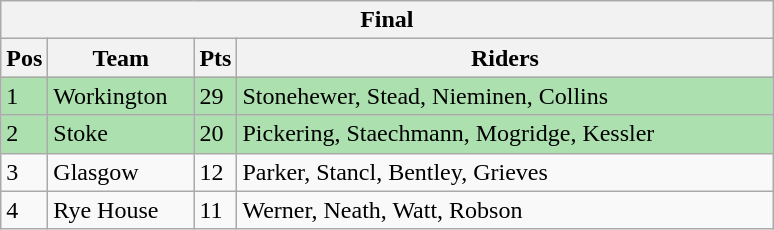<table class="wikitable">
<tr>
<th colspan="4">Final</th>
</tr>
<tr>
<th width=20>Pos</th>
<th width=90>Team</th>
<th width=20>Pts</th>
<th width=350>Riders</th>
</tr>
<tr style="background:#ACE1AF;">
<td>1</td>
<td align=left>Workington</td>
<td>29</td>
<td>Stonehewer, Stead, Nieminen, Collins</td>
</tr>
<tr style="background:#ACE1AF;">
<td>2</td>
<td align=left>Stoke</td>
<td>20</td>
<td>Pickering, Staechmann, Mogridge, Kessler</td>
</tr>
<tr>
<td>3</td>
<td align=left>Glasgow</td>
<td>12</td>
<td>Parker, Stancl, Bentley, Grieves</td>
</tr>
<tr>
<td>4</td>
<td align=left>Rye House</td>
<td>11</td>
<td>Werner, Neath, Watt, Robson</td>
</tr>
</table>
